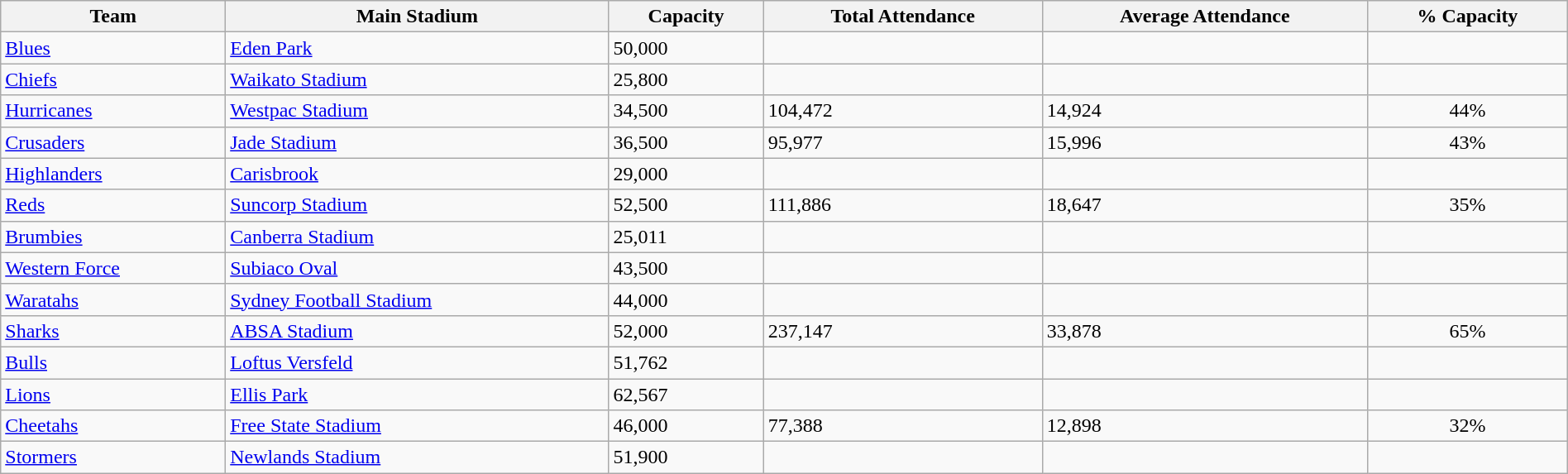<table class="wikitable sortable" style="text-align:left; width:100%;">
<tr>
<th>Team</th>
<th>Main Stadium</th>
<th>Capacity</th>
<th>Total Attendance</th>
<th>Average Attendance</th>
<th>% Capacity</th>
</tr>
<tr>
<td> <a href='#'>Blues</a></td>
<td><a href='#'>Eden Park</a></td>
<td>50,000</td>
<td></td>
<td></td>
<td style="text-align:center;"></td>
</tr>
<tr>
<td> <a href='#'>Chiefs</a></td>
<td><a href='#'>Waikato Stadium</a></td>
<td>25,800</td>
<td></td>
<td></td>
<td style="text-align:center;"></td>
</tr>
<tr>
<td> <a href='#'>Hurricanes</a></td>
<td><a href='#'>Westpac Stadium</a></td>
<td>34,500</td>
<td>104,472</td>
<td>14,924</td>
<td style="text-align:center;">44%</td>
</tr>
<tr>
<td> <a href='#'>Crusaders</a></td>
<td><a href='#'>Jade Stadium</a></td>
<td>36,500</td>
<td>95,977</td>
<td>15,996</td>
<td style="text-align:center;">43%</td>
</tr>
<tr>
<td> <a href='#'>Highlanders</a></td>
<td><a href='#'>Carisbrook</a></td>
<td>29,000</td>
<td></td>
<td></td>
<td style="text-align:center;"></td>
</tr>
<tr>
<td> <a href='#'>Reds</a></td>
<td><a href='#'>Suncorp Stadium</a></td>
<td>52,500</td>
<td>111,886</td>
<td>18,647</td>
<td style="text-align:center;">35%</td>
</tr>
<tr>
<td> <a href='#'>Brumbies</a></td>
<td><a href='#'>Canberra Stadium</a></td>
<td>25,011</td>
<td></td>
<td></td>
<td style="text-align:center;"></td>
</tr>
<tr>
<td> <a href='#'>Western Force</a></td>
<td><a href='#'>Subiaco Oval</a></td>
<td>43,500</td>
<td></td>
<td></td>
<td style="text-align:center;"></td>
</tr>
<tr>
<td> <a href='#'>Waratahs</a></td>
<td><a href='#'>Sydney Football Stadium</a></td>
<td>44,000</td>
<td></td>
<td></td>
<td style="text-align:center;"></td>
</tr>
<tr>
<td> <a href='#'>Sharks</a></td>
<td><a href='#'>ABSA Stadium</a></td>
<td>52,000</td>
<td>237,147</td>
<td>33,878</td>
<td style="text-align:center;">65%</td>
</tr>
<tr>
<td> <a href='#'>Bulls</a></td>
<td><a href='#'>Loftus Versfeld</a></td>
<td>51,762</td>
<td></td>
<td></td>
<td style="text-align:center;"></td>
</tr>
<tr>
<td> <a href='#'>Lions</a></td>
<td><a href='#'>Ellis Park</a></td>
<td>62,567</td>
<td></td>
<td></td>
<td style="text-align:center;"></td>
</tr>
<tr>
<td> <a href='#'>Cheetahs</a></td>
<td><a href='#'>Free State Stadium</a></td>
<td>46,000</td>
<td>77,388</td>
<td>12,898</td>
<td style="text-align:center;">32%</td>
</tr>
<tr>
<td> <a href='#'>Stormers</a></td>
<td><a href='#'>Newlands Stadium</a></td>
<td>51,900</td>
<td></td>
<td></td>
<td style="text-align:center;"></td>
</tr>
</table>
